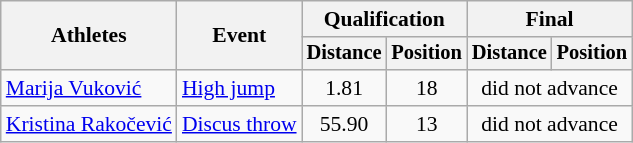<table class=wikitable style="font-size:90%">
<tr>
<th rowspan="2">Athletes</th>
<th rowspan="2">Event</th>
<th colspan="2">Qualification</th>
<th colspan="2">Final</th>
</tr>
<tr style="font-size:95%">
<th>Distance</th>
<th>Position</th>
<th>Distance</th>
<th>Position</th>
</tr>
<tr>
<td><a href='#'>Marija Vuković</a></td>
<td><a href='#'>High jump</a></td>
<td align=center>1.81</td>
<td align=center>18</td>
<td align=center colspan=2>did not advance</td>
</tr>
<tr>
<td><a href='#'>Kristina Rakočević</a></td>
<td><a href='#'>Discus throw</a></td>
<td align=center>55.90</td>
<td align=center>13</td>
<td align=center colspan=2>did not advance</td>
</tr>
</table>
